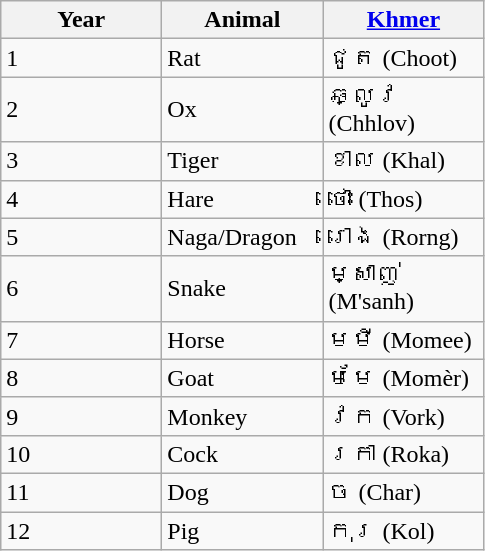<table class="wikitable" border="1">
<tr>
<th width="100">Year</th>
<th width="100">Animal</th>
<th width="100"><a href='#'>Khmer</a></th>
</tr>
<tr>
<td>1</td>
<td>Rat</td>
<td>ជូត (Choot)</td>
</tr>
<tr>
<td>2</td>
<td>Ox</td>
<td>ឆ្លូវ (Chhlov)</td>
</tr>
<tr>
<td>3</td>
<td>Tiger</td>
<td>ខាល (Khal)</td>
</tr>
<tr>
<td>4</td>
<td>Hare</td>
<td>ថោះ (Thos)</td>
</tr>
<tr>
<td>5</td>
<td>Naga/Dragon</td>
<td>រោង (Rorng)</td>
</tr>
<tr>
<td>6</td>
<td>Snake</td>
<td>ម្សាញ់ (M'sanh)</td>
</tr>
<tr>
<td>7</td>
<td>Horse</td>
<td>មមី (Momee)</td>
</tr>
<tr>
<td>8</td>
<td>Goat</td>
<td>មមែ (Momèr)</td>
</tr>
<tr>
<td>9</td>
<td>Monkey</td>
<td>វក (Vork)</td>
</tr>
<tr>
<td>10</td>
<td>Cock</td>
<td>រកា (Roka)</td>
</tr>
<tr>
<td>11</td>
<td>Dog</td>
<td>ច (Char)</td>
</tr>
<tr>
<td>12</td>
<td>Pig</td>
<td>កុរ (Kol)</td>
</tr>
</table>
